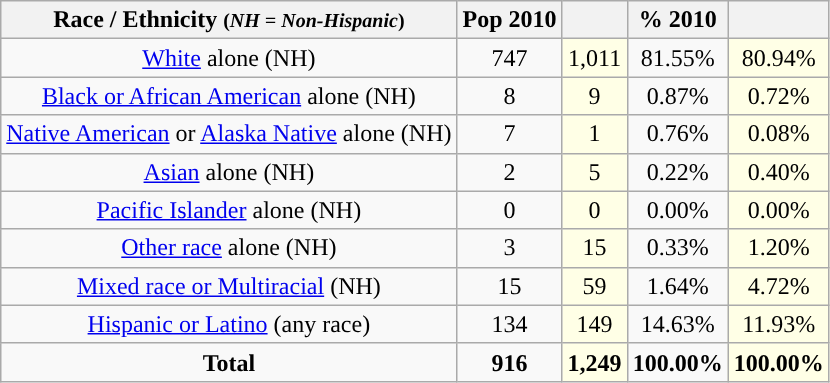<table class="wikitable" style="text-align:center;">
<tr>
<th>Race / Ethnicity <small>(<em>NH = Non-Hispanic</em>)</small></th>
<th>Pop 2010</th>
<th></th>
<th>% 2010</th>
<th></th>
</tr>
<tr>
<td><a href='#'>White</a> alone (NH)</td>
<td>747</td>
<td style='background: #ffffe6;'>1,011</td>
<td>81.55%</td>
<td style='background: #ffffe6;'>80.94%</td>
</tr>
<tr>
<td><a href='#'>Black or African American</a> alone (NH)</td>
<td>8</td>
<td style='background: #ffffe6;'>9</td>
<td>0.87%</td>
<td style='background: #ffffe6;'>0.72%</td>
</tr>
<tr>
<td><a href='#'>Native American</a> or <a href='#'>Alaska Native</a> alone (NH)</td>
<td>7</td>
<td style='background: #ffffe6;'>1</td>
<td>0.76%</td>
<td style='background: #ffffe6;'>0.08%</td>
</tr>
<tr>
<td><a href='#'>Asian</a> alone (NH)</td>
<td>2</td>
<td style='background: #ffffe6;'>5</td>
<td>0.22%</td>
<td style='background: #ffffe6;'>0.40%</td>
</tr>
<tr>
<td><a href='#'>Pacific Islander</a> alone (NH)</td>
<td>0</td>
<td style='background: #ffffe6;'>0</td>
<td>0.00%</td>
<td style='background: #ffffe6;'>0.00%</td>
</tr>
<tr>
<td><a href='#'>Other race</a> alone (NH)</td>
<td>3</td>
<td style='background: #ffffe6;'>15</td>
<td>0.33%</td>
<td style='background: #ffffe6;'>1.20%</td>
</tr>
<tr>
<td><a href='#'>Mixed race or Multiracial</a> (NH)</td>
<td>15</td>
<td style='background: #ffffe6;'>59</td>
<td>1.64%</td>
<td style='background: #ffffe6;'>4.72%</td>
</tr>
<tr>
<td><a href='#'>Hispanic or Latino</a> (any race)</td>
<td>134</td>
<td style='background: #ffffe6;'>149</td>
<td>14.63%</td>
<td style='background: #ffffe6;'>11.93%</td>
</tr>
<tr>
<td><strong>Total</strong></td>
<td><strong>916</strong></td>
<td style='background: #ffffe6;'><strong>1,249</strong></td>
<td><strong>100.00%</strong></td>
<td style='background: #ffffe6;'><strong>100.00%</strong></td>
</tr>
</table>
